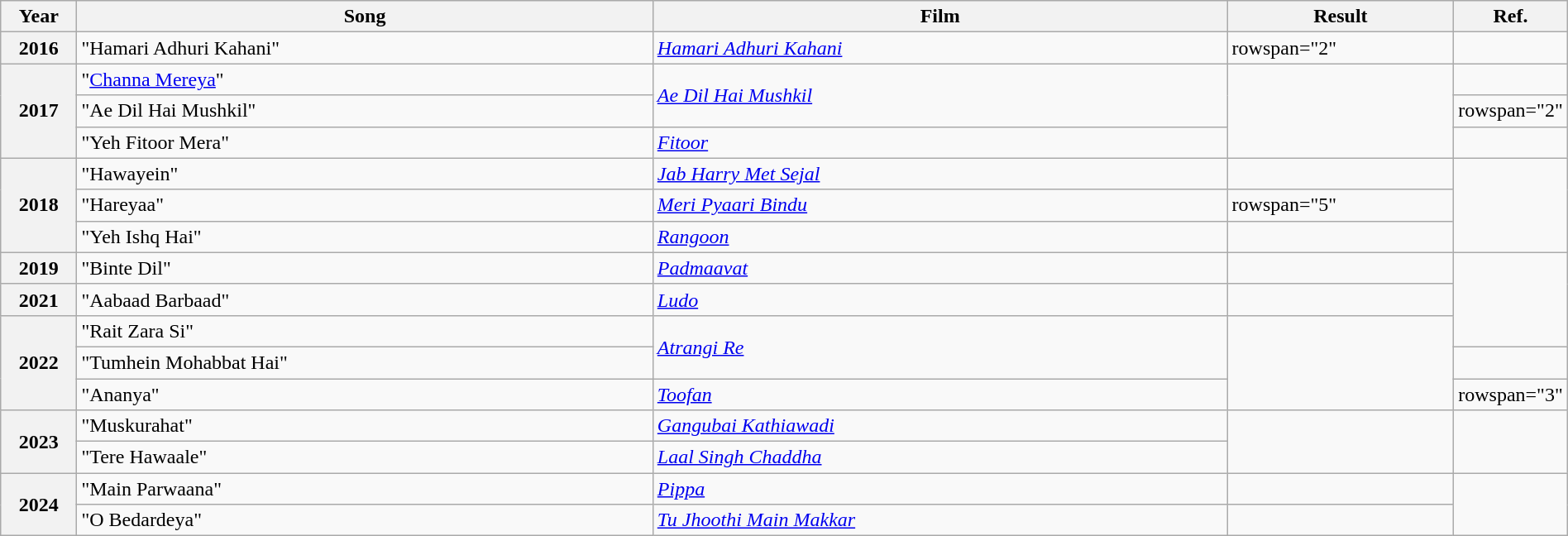<table class="wikitable plainrowheaders" width="100%" textcolor:#000;">
<tr>
<th scope="col" width=5%><strong>Year</strong></th>
<th scope="col" width=39%><strong>Song</strong></th>
<th scope="col" width=39%><strong>Film</strong></th>
<th scope="col" width=15%><strong>Result</strong></th>
<th scope="col" width=2%><strong>Ref.</strong></th>
</tr>
<tr>
<th scope="row">2016</th>
<td>"Hamari Adhuri Kahani"</td>
<td><em><a href='#'>Hamari Adhuri Kahani</a></em></td>
<td>rowspan="2" </td>
<td rowspan></td>
</tr>
<tr>
<th scope="row" rowspan="3">2017</th>
<td>"<a href='#'>Channa Mereya</a>"</td>
<td rowspan="2"><em><a href='#'>Ae Dil Hai Mushkil</a></em></td>
<td rowspan="3"></td>
</tr>
<tr>
<td>"Ae Dil Hai Mushkil"</td>
<td>rowspan="2" </td>
</tr>
<tr>
<td>"Yeh Fitoor Mera"</td>
<td><em><a href='#'>Fitoor</a></em></td>
</tr>
<tr>
<th scope="row" rowspan="3">2018</th>
<td>"Hawayein"</td>
<td><em><a href='#'>Jab Harry Met Sejal</a></em></td>
<td></td>
<td rowspan="3"></td>
</tr>
<tr>
<td>"Hareyaa"</td>
<td><em><a href='#'>Meri Pyaari Bindu</a></em></td>
<td>rowspan="5" </td>
</tr>
<tr>
<td>"Yeh Ishq Hai"</td>
<td><em><a href='#'>Rangoon</a></em></td>
</tr>
<tr>
<th scope="row">2019</th>
<td>"Binte Dil"</td>
<td><em><a href='#'>Padmaavat</a></em></td>
<td></td>
</tr>
<tr>
<th scope="row">2021</th>
<td>"Aabaad Barbaad"</td>
<td><em><a href='#'>Ludo</a></em></td>
<td></td>
</tr>
<tr>
<th scope="row" rowspan="3">2022</th>
<td>"Rait Zara Si"</td>
<td rowspan="2"><em><a href='#'>Atrangi Re</a></em></td>
<td rowspan="3"></td>
</tr>
<tr>
<td>"Tumhein Mohabbat Hai"</td>
<td></td>
</tr>
<tr>
<td>"Ananya"</td>
<td><em><a href='#'>Toofan</a></em></td>
<td>rowspan="3" </td>
</tr>
<tr>
<th scope="row" rowspan="2">2023</th>
<td>"Muskurahat"</td>
<td><em><a href='#'>Gangubai Kathiawadi</a></em></td>
<td rowspan="2"></td>
</tr>
<tr>
<td>"Tere Hawaale"</td>
<td><em><a href='#'>Laal Singh Chaddha</a></em></td>
</tr>
<tr>
<th scope="row" rowspan="2">2024</th>
<td>"Main Parwaana"</td>
<td><em><a href='#'>Pippa</a></em></td>
<td></td>
<td rowspan="2"></td>
</tr>
<tr>
<td>"O Bedardeya"</td>
<td><em><a href='#'>Tu Jhoothi Main Makkar</a></em></td>
<td></td>
</tr>
</table>
